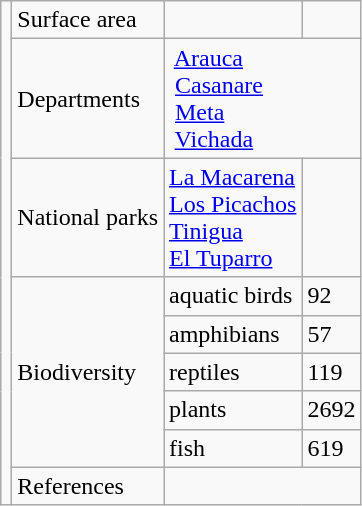<table class="wikitable sortable mw-collapsible">
<tr>
<td rowspan=9></td>
<td>Surface area</td>
<td></td>
<td></td>
</tr>
<tr>
<td>Departments</td>
<td colspan=2> <a href='#'>Arauca</a><br> <a href='#'>Casanare</a><br> <a href='#'>Meta</a><br> <a href='#'>Vichada</a><br></td>
</tr>
<tr>
<td>National parks</td>
<td><a href='#'>La Macarena</a><br><a href='#'>Los Picachos</a><br><a href='#'>Tinigua</a><br><a href='#'>El Tuparro</a></td>
<td></td>
</tr>
<tr>
<td rowspan=5>Biodiversity</td>
<td>aquatic birds</td>
<td>92</td>
</tr>
<tr>
<td>amphibians</td>
<td>57</td>
</tr>
<tr>
<td>reptiles</td>
<td>119</td>
</tr>
<tr>
<td>plants</td>
<td>2692</td>
</tr>
<tr>
<td>fish</td>
<td>619</td>
</tr>
<tr>
<td>References</td>
<td colspan=2></td>
</tr>
</table>
